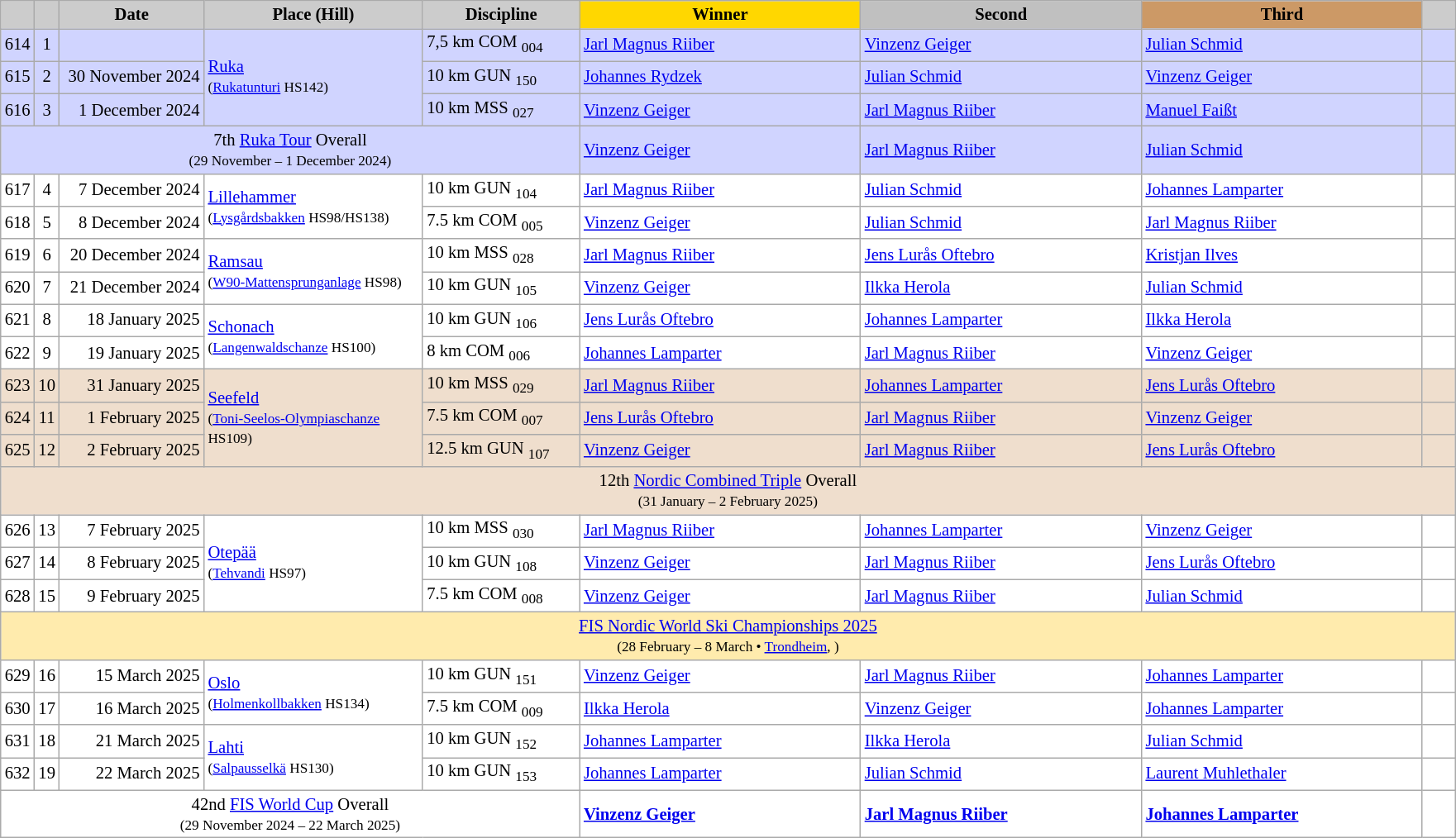<table class="wikitable plainrowheaders" style="background:#fff; font-size:86%; line-height:16px; border:grey solid 1px; border-collapse:collapse;">
<tr>
<th scope="col" style="background:#ccc; width=30 px;"></th>
<th scope="col" style="background:#ccc; width=30 px;"></th>
<th scope="col" style="background:#ccc; width:110px;">Date</th>
<th scope="col" style="background:#ccc; width:170px;">Place (Hill)</th>
<th scope="col" style="background:#ccc; width:120px;">Discipline</th>
<th scope="col" style="background:gold; width:220px;">Winner</th>
<th scope="col" style="background:silver; width:220px;">Second</th>
<th scope="col" style="background:#c96; width:220px;">Third</th>
<th scope="col" style="background:#ccc; width:20px;"></th>
</tr>
<tr bgcolor="#D0D4FF">
<td align="center">614</td>
<td align="center">1</td>
<td align="right"></td>
<td rowspan="3"> <a href='#'>Ruka</a><br><small>(<a href='#'>Rukatunturi</a> HS142)</small></td>
<td>7,5 km COM <sub>004</sub></td>
<td> <a href='#'>Jarl Magnus Riiber</a></td>
<td> <a href='#'>Vinzenz Geiger</a></td>
<td> <a href='#'>Julian Schmid</a></td>
<td></td>
</tr>
<tr bgcolor="#D0D4FF">
<td align="center">615</td>
<td align="center">2</td>
<td align="right">30 November 2024</td>
<td>10 km GUN <sub>150</sub></td>
<td> <a href='#'>Johannes Rydzek</a></td>
<td> <a href='#'>Julian Schmid</a></td>
<td> <a href='#'>Vinzenz Geiger</a></td>
<td></td>
</tr>
<tr bgcolor="#D0D4FF">
<td align="center">616</td>
<td align="center">3</td>
<td align="right">1 December 2024</td>
<td>10 km MSS <sub>027</sub></td>
<td> <a href='#'>Vinzenz Geiger</a></td>
<td> <a href='#'>Jarl Magnus Riiber</a></td>
<td> <a href='#'>Manuel Faißt</a></td>
<td></td>
</tr>
<tr bgcolor="#D0D4FF">
<td colspan="5" align="center">7th <a href='#'>Ruka Tour</a> Overall<br><small>(29 November – 1 December 2024)</small></td>
<td> <a href='#'>Vinzenz Geiger</a></td>
<td> <a href='#'>Jarl Magnus Riiber</a></td>
<td> <a href='#'>Julian Schmid</a></td>
<td></td>
</tr>
<tr>
<td align="center">617</td>
<td align="center">4</td>
<td align="right">7 December 2024</td>
<td rowspan="2"> <a href='#'>Lillehammer</a><br><small>(<a href='#'>Lysgårdsbakken</a> HS98/HS138)</small></td>
<td>10 km GUN <sub>104</sub></td>
<td> <a href='#'>Jarl Magnus Riiber</a></td>
<td> <a href='#'>Julian Schmid</a></td>
<td> <a href='#'>Johannes Lamparter</a></td>
<td></td>
</tr>
<tr>
<td align="center">618</td>
<td align="center">5</td>
<td align="right">8 December 2024</td>
<td>7.5 km COM <sub>005</sub></td>
<td> <a href='#'>Vinzenz Geiger</a></td>
<td> <a href='#'>Julian Schmid</a></td>
<td> <a href='#'>Jarl Magnus Riiber</a></td>
<td></td>
</tr>
<tr>
<td align="center">619</td>
<td align="center">6</td>
<td align="right">20 December 2024</td>
<td rowspan="2"> <a href='#'>Ramsau</a><br><small>(<a href='#'>W90-Mattensprunganlage</a> HS98)</small></td>
<td>10 km MSS <sub>028</sub></td>
<td> <a href='#'>Jarl Magnus Riiber</a></td>
<td> <a href='#'>Jens Lurås Oftebro</a></td>
<td> <a href='#'>Kristjan Ilves</a></td>
<td></td>
</tr>
<tr>
<td align="center">620</td>
<td align="center">7</td>
<td align="right">21 December 2024</td>
<td>10 km GUN <sub>105</sub></td>
<td> <a href='#'>Vinzenz Geiger</a></td>
<td> <a href='#'>Ilkka Herola</a></td>
<td> <a href='#'>Julian Schmid</a></td>
<td></td>
</tr>
<tr>
<td align="center">621</td>
<td align="center">8</td>
<td align="right">18 January 2025</td>
<td rowspan="2"> <a href='#'>Schonach</a><br><small>(<a href='#'>Langenwaldschanze</a> HS100)</small></td>
<td>10 km GUN <sub>106</sub></td>
<td> <a href='#'>Jens Lurås Oftebro</a></td>
<td> <a href='#'>Johannes Lamparter</a></td>
<td> <a href='#'>Ilkka Herola</a></td>
<td></td>
</tr>
<tr>
<td align="center">622</td>
<td align="center">9</td>
<td align="right">19 January 2025</td>
<td>8 km COM <sub>006</sub></td>
<td> <a href='#'>Johannes Lamparter</a></td>
<td> <a href='#'>Jarl Magnus Riiber</a></td>
<td> <a href='#'>Vinzenz Geiger</a></td>
<td></td>
</tr>
<tr bgcolor="#EFDECD">
<td align="center">623</td>
<td align="center">10</td>
<td align="right">31 January 2025</td>
<td rowspan="3"> <a href='#'>Seefeld</a><br><small>(<a href='#'>Toni-Seelos-Olympiaschanze</a> HS109)</small></td>
<td>10 km MSS <sub>029</sub></td>
<td> <a href='#'>Jarl Magnus Riiber</a></td>
<td> <a href='#'>Johannes Lamparter</a></td>
<td> <a href='#'>Jens Lurås Oftebro</a></td>
<td></td>
</tr>
<tr bgcolor="#EFDECD">
<td align="center">624</td>
<td align="center">11</td>
<td align="right">1 February 2025</td>
<td>7.5 km COM <sub>007</sub></td>
<td> <a href='#'>Jens Lurås Oftebro</a></td>
<td> <a href='#'>Jarl Magnus Riiber</a></td>
<td> <a href='#'>Vinzenz Geiger</a></td>
<td></td>
</tr>
<tr bgcolor="#EFDECD">
<td align="center">625</td>
<td align="center">12</td>
<td align="right">2 February 2025</td>
<td>12.5 km GUN <sub>107</sub></td>
<td> <a href='#'>Vinzenz Geiger</a></td>
<td> <a href='#'>Jarl Magnus Riiber</a></td>
<td> <a href='#'>Jens Lurås Oftebro</a></td>
<td></td>
</tr>
<tr bgcolor="#EFDECD">
<td colspan="10" align="center">12th <a href='#'>Nordic Combined Triple</a> Overall<br><small>(31 January – 2 February 2025)</small></td>
</tr>
<tr>
<td align="center">626</td>
<td align="center">13</td>
<td align="right">7 February 2025</td>
<td rowspan="3"> <a href='#'>Otepää</a><br><small>(<a href='#'>Tehvandi</a> HS97)</small></td>
<td>10 km MSS <sub>030</sub></td>
<td> <a href='#'>Jarl Magnus Riiber</a></td>
<td> <a href='#'>Johannes Lamparter</a></td>
<td> <a href='#'>Vinzenz Geiger</a></td>
<td></td>
</tr>
<tr>
<td align="center">627</td>
<td align="center">14</td>
<td align="right">8 February 2025</td>
<td>10 km GUN <sub>108</sub></td>
<td> <a href='#'>Vinzenz Geiger</a></td>
<td> <a href='#'>Jarl Magnus Riiber</a></td>
<td> <a href='#'>Jens Lurås Oftebro</a></td>
<td></td>
</tr>
<tr>
<td align="center">628</td>
<td align="center">15</td>
<td align="right">9 February 2025</td>
<td>7.5 km COM <sub>008</sub></td>
<td> <a href='#'>Vinzenz Geiger</a></td>
<td> <a href='#'>Jarl Magnus Riiber</a></td>
<td> <a href='#'>Julian Schmid</a></td>
<td></td>
</tr>
<tr style="background:#FFEBAD">
<td align=center colspan=9><a href='#'>FIS Nordic World Ski Championships 2025</a><br><small>(28 February – 8 March • <a href='#'>Trondheim</a>, )</small></td>
</tr>
<tr>
<td align="center">629</td>
<td align="center">16</td>
<td align="right">15 March 2025</td>
<td rowspan="2"> <a href='#'>Oslo</a><br><small>(<a href='#'>Holmenkollbakken</a> HS134)</small></td>
<td>10 km GUN <sub>151</sub></td>
<td> <a href='#'>Vinzenz Geiger</a></td>
<td> <a href='#'>Jarl Magnus Riiber</a></td>
<td> <a href='#'>Johannes Lamparter</a></td>
<td></td>
</tr>
<tr>
<td align="center">630</td>
<td align="center">17</td>
<td align="right">16 March 2025</td>
<td>7.5 km COM <sub>009</sub></td>
<td> <a href='#'>Ilkka Herola</a></td>
<td> <a href='#'>Vinzenz Geiger</a></td>
<td> <a href='#'>Johannes Lamparter</a></td>
<td></td>
</tr>
<tr>
<td align="center">631</td>
<td align="center">18</td>
<td align="right">21 March 2025</td>
<td rowspan="2"> <a href='#'>Lahti</a><br><small>(<a href='#'>Salpausselkä</a> HS130)</small></td>
<td>10 km GUN <sub>152</sub></td>
<td> <a href='#'>Johannes Lamparter</a></td>
<td> <a href='#'>Ilkka Herola</a></td>
<td> <a href='#'>Julian Schmid</a></td>
<td></td>
</tr>
<tr>
<td align="center">632</td>
<td align="center">19</td>
<td align="right">22 March 2025</td>
<td>10 km GUN <sub>153</sub></td>
<td> <a href='#'>Johannes Lamparter</a></td>
<td> <a href='#'>Julian Schmid</a></td>
<td> <a href='#'>Laurent Muhlethaler</a></td>
<td></td>
</tr>
<tr>
<td colspan="5" align="center">42nd <a href='#'>FIS World Cup</a> Overall<br><small>(29 November 2024 – 22 March 2025)</small></td>
<td> <strong><a href='#'>Vinzenz Geiger</a></strong></td>
<td> <strong><a href='#'>Jarl Magnus Riiber</a></strong></td>
<td> <strong><a href='#'>Johannes Lamparter</a></strong></td>
<td></td>
</tr>
</table>
